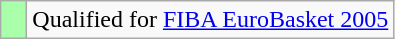<table class="wikitable">
<tr>
<td width=10px bgcolor="#aaffaa"></td>
<td>Qualified for <a href='#'>FIBA EuroBasket 2005</a></td>
</tr>
</table>
